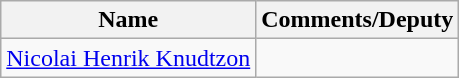<table class="wikitable">
<tr>
<th>Name</th>
<th>Comments/Deputy</th>
</tr>
<tr>
<td><a href='#'>Nicolai Henrik Knudtzon</a></td>
<td></td>
</tr>
</table>
